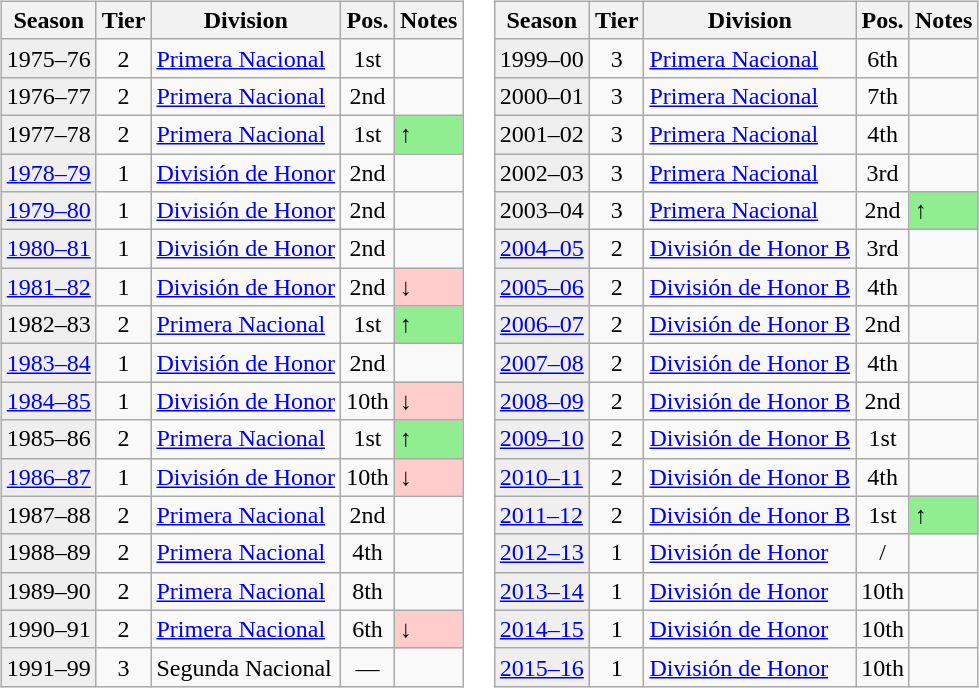<table>
<tr>
<td valign="top" width=0%><br><table class="wikitable">
<tr>
<th>Season</th>
<th>Tier</th>
<th>Division</th>
<th>Pos.</th>
<th>Notes</th>
</tr>
<tr>
<td style="background:#efefef;">1975–76</td>
<td align="center">2</td>
<td><a href='#'>Primera Nacional</a></td>
<td align="center">1st</td>
<td></td>
</tr>
<tr>
<td style="background:#efefef;">1976–77</td>
<td align="center">2</td>
<td><a href='#'>Primera Nacional</a></td>
<td align="center">2nd</td>
<td></td>
</tr>
<tr>
<td style="background:#efefef;">1977–78</td>
<td align="center">2</td>
<td><a href='#'>Primera Nacional</a></td>
<td align="center">1st</td>
<td style="background:#90EE90">↑</td>
</tr>
<tr>
<td style="background:#efefef;"><a href='#'>1978–79</a></td>
<td align="center">1</td>
<td><a href='#'>División de Honor</a></td>
<td align="center">2nd</td>
<td></td>
</tr>
<tr>
<td style="background:#efefef;"><a href='#'>1979–80</a></td>
<td align="center">1</td>
<td><a href='#'>División de Honor</a></td>
<td align="center">2nd</td>
<td></td>
</tr>
<tr>
<td style="background:#efefef;"><a href='#'>1980–81</a></td>
<td align="center">1</td>
<td><a href='#'>División de Honor</a></td>
<td align="center">2nd</td>
<td></td>
</tr>
<tr>
<td style="background:#efefef;"><a href='#'>1981–82</a></td>
<td align="center">1</td>
<td><a href='#'>División de Honor</a></td>
<td align="center">2nd</td>
<td style="background:#ffcccc">↓</td>
</tr>
<tr>
<td style="background:#efefef;">1982–83</td>
<td align="center">2</td>
<td><a href='#'>Primera Nacional</a></td>
<td align="center">1st</td>
<td style="background:#90EE90">↑</td>
</tr>
<tr>
<td style="background:#efefef;"><a href='#'>1983–84</a></td>
<td align="center">1</td>
<td><a href='#'>División de Honor</a></td>
<td align="center">2nd</td>
<td></td>
</tr>
<tr>
<td style="background:#efefef;"><a href='#'>1984–85</a></td>
<td align="center">1</td>
<td><a href='#'>División de Honor</a></td>
<td align="center">10th</td>
<td style="background:#ffcccc">↓</td>
</tr>
<tr>
<td style="background:#efefef;">1985–86</td>
<td align="center">2</td>
<td><a href='#'>Primera Nacional</a></td>
<td align="center">1st</td>
<td style="background:#90EE90">↑</td>
</tr>
<tr>
<td style="background:#efefef;"><a href='#'>1986–87</a></td>
<td align="center">1</td>
<td><a href='#'>División de Honor</a></td>
<td align="center">10th</td>
<td style="background:#ffcccc">↓</td>
</tr>
<tr>
<td style="background:#efefef;">1987–88</td>
<td align="center">2</td>
<td><a href='#'>Primera Nacional</a></td>
<td align="center">2nd</td>
<td></td>
</tr>
<tr>
<td style="background:#efefef;">1988–89</td>
<td align="center">2</td>
<td><a href='#'>Primera Nacional</a></td>
<td align="center">4th</td>
<td></td>
</tr>
<tr>
<td style="background:#efefef;">1989–90</td>
<td align="center">2</td>
<td><a href='#'>Primera Nacional</a></td>
<td align="center">8th</td>
<td></td>
</tr>
<tr>
<td style="background:#efefef;">1990–91</td>
<td align="center">2</td>
<td><a href='#'>Primera Nacional</a></td>
<td align="center">6th</td>
<td style="background:#ffcccc">↓</td>
</tr>
<tr>
<td style="background:#efefef;">1991–99</td>
<td align="center">3</td>
<td>Segunda Nacional</td>
<td align="center">—</td>
<td></td>
</tr>
</table>
</td>
<td valign="top" width=0%><br><table class="wikitable">
<tr>
<th>Season</th>
<th>Tier</th>
<th>Division</th>
<th>Pos.</th>
<th>Notes</th>
</tr>
<tr>
<td style="background:#efefef;">1999–00</td>
<td align="center">3</td>
<td><a href='#'>Primera Nacional</a></td>
<td align="center">6th</td>
<td></td>
</tr>
<tr>
<td style="background:#efefef;">2000–01</td>
<td align="center">3</td>
<td><a href='#'>Primera Nacional</a></td>
<td align="center">7th</td>
<td></td>
</tr>
<tr>
<td style="background:#efefef;">2001–02</td>
<td align="center">3</td>
<td><a href='#'>Primera Nacional</a></td>
<td align="center">4th</td>
<td></td>
</tr>
<tr>
<td style="background:#efefef;">2002–03</td>
<td align="center">3</td>
<td><a href='#'>Primera Nacional</a></td>
<td align="center">3rd</td>
<td></td>
</tr>
<tr>
<td style="background:#efefef;">2003–04</td>
<td align="center">3</td>
<td><a href='#'>Primera Nacional</a></td>
<td align="center">2nd</td>
<td style="background:#90EE90">↑</td>
</tr>
<tr>
<td style="background:#efefef;"><a href='#'>2004–05</a></td>
<td align="center">2</td>
<td><a href='#'>División de Honor B</a></td>
<td align="center">3rd</td>
<td></td>
</tr>
<tr>
<td style="background:#efefef;"><a href='#'>2005–06</a></td>
<td align="center">2</td>
<td><a href='#'>División de Honor B</a></td>
<td align="center">4th</td>
<td></td>
</tr>
<tr>
<td style="background:#efefef;"><a href='#'>2006–07</a></td>
<td align="center">2</td>
<td><a href='#'>División de Honor B</a></td>
<td align="center">2nd</td>
<td></td>
</tr>
<tr>
<td style="background:#efefef;"><a href='#'>2007–08</a></td>
<td align="center">2</td>
<td><a href='#'>División de Honor B</a></td>
<td align="center">4th</td>
<td></td>
</tr>
<tr>
<td style="background:#efefef;"><a href='#'>2008–09</a></td>
<td align="center">2</td>
<td><a href='#'>División de Honor B</a></td>
<td align="center">2nd</td>
<td></td>
</tr>
<tr>
<td style="background:#efefef;"><a href='#'>2009–10</a></td>
<td align="center">2</td>
<td><a href='#'>División de Honor B</a></td>
<td align="center">1st</td>
<td></td>
</tr>
<tr>
<td style="background:#efefef;"><a href='#'>2010–11</a></td>
<td align="center">2</td>
<td><a href='#'>División de Honor B</a></td>
<td align="center">4th</td>
<td></td>
</tr>
<tr>
<td style="background:#efefef;"><a href='#'>2011–12</a></td>
<td align="center">2</td>
<td><a href='#'>División de Honor B</a></td>
<td align="center">1st</td>
<td style="background:#90EE90">↑</td>
</tr>
<tr>
<td style="background:#efefef;"><a href='#'>2012–13</a></td>
<td align="center">1</td>
<td><a href='#'>División de Honor</a></td>
<td align="center"> / </td>
<td></td>
</tr>
<tr>
<td style="background:#efefef;"><a href='#'>2013–14</a></td>
<td align="center">1</td>
<td><a href='#'>División de Honor</a></td>
<td align="center">10th</td>
<td></td>
</tr>
<tr>
<td style="background:#efefef;"><a href='#'>2014–15</a></td>
<td align="center">1</td>
<td><a href='#'>División de Honor</a></td>
<td align="center">10th</td>
<td></td>
</tr>
<tr>
<td style="background:#efefef;"><a href='#'>2015–16</a></td>
<td align="center">1</td>
<td><a href='#'>División de Honor</a></td>
<td align="center">10th</td>
<td></td>
</tr>
</table>
</td>
</tr>
</table>
